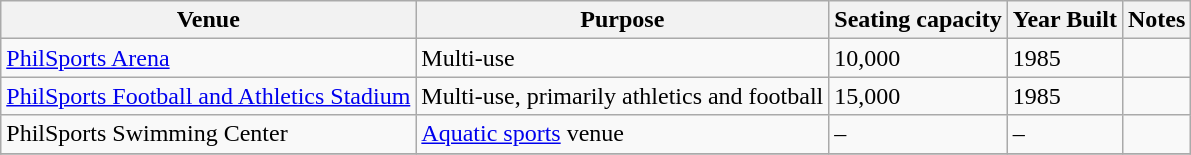<table class="wikitable sortable">
<tr>
<th>Venue</th>
<th>Purpose</th>
<th>Seating capacity</th>
<th>Year Built</th>
<th>Notes</th>
</tr>
<tr>
<td><a href='#'>PhilSports Arena</a></td>
<td>Multi-use</td>
<td>10,000</td>
<td>1985</td>
<td></td>
</tr>
<tr>
<td><a href='#'>PhilSports Football and Athletics Stadium</a></td>
<td>Multi-use, primarily athletics and football</td>
<td>15,000</td>
<td>1985</td>
<td></td>
</tr>
<tr>
<td>PhilSports Swimming Center</td>
<td><a href='#'>Aquatic sports</a> venue</td>
<td>–</td>
<td>–</td>
<td></td>
</tr>
<tr>
</tr>
</table>
